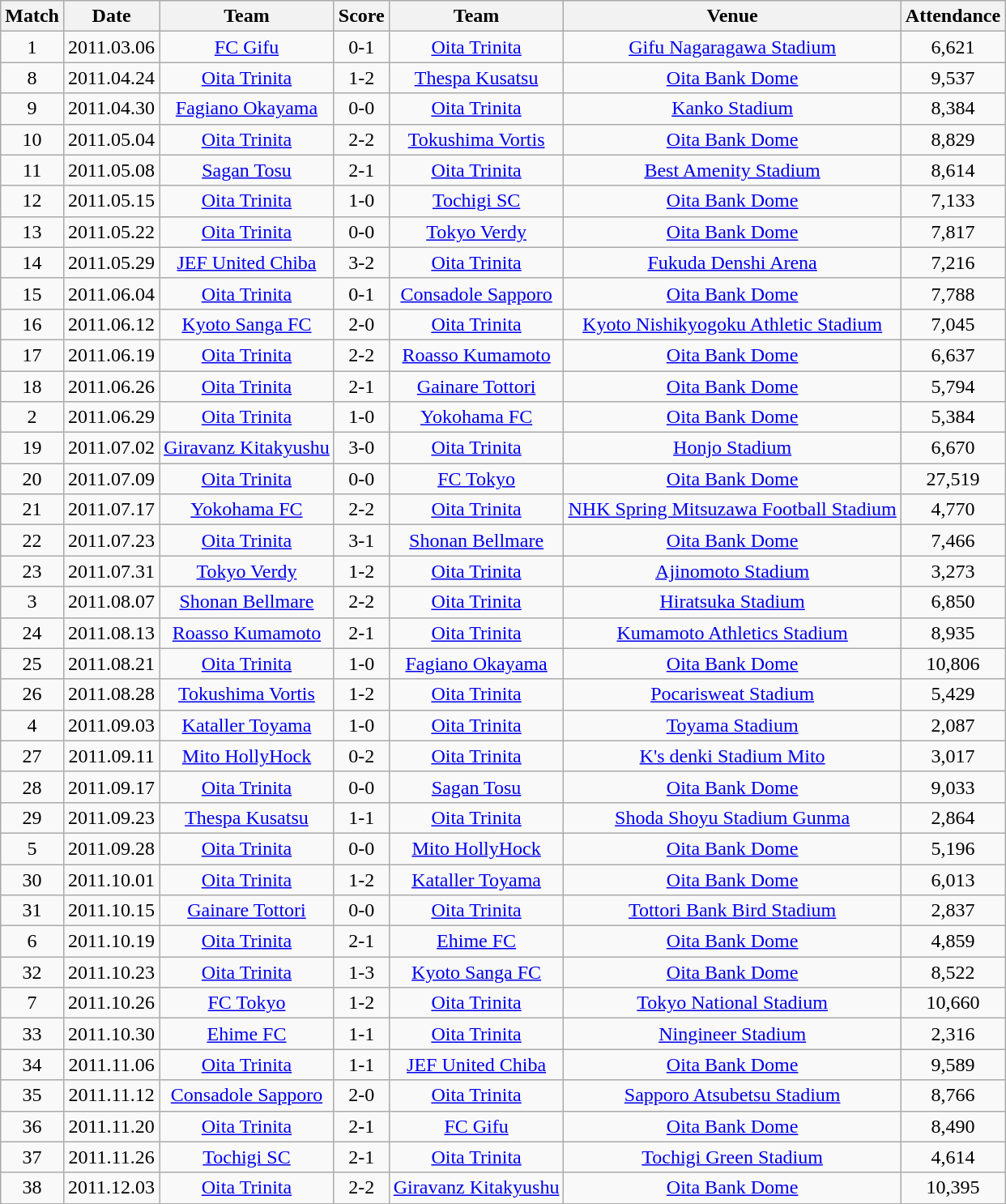<table class="wikitable" style="text-align:center;">
<tr>
<th>Match</th>
<th>Date</th>
<th>Team</th>
<th>Score</th>
<th>Team</th>
<th>Venue</th>
<th>Attendance</th>
</tr>
<tr>
<td>1</td>
<td>2011.03.06</td>
<td><a href='#'>FC Gifu</a></td>
<td>0-1</td>
<td><a href='#'>Oita Trinita</a></td>
<td><a href='#'>Gifu Nagaragawa Stadium</a></td>
<td>6,621</td>
</tr>
<tr>
<td>8</td>
<td>2011.04.24</td>
<td><a href='#'>Oita Trinita</a></td>
<td>1-2</td>
<td><a href='#'>Thespa Kusatsu</a></td>
<td><a href='#'>Oita Bank Dome</a></td>
<td>9,537</td>
</tr>
<tr>
<td>9</td>
<td>2011.04.30</td>
<td><a href='#'>Fagiano Okayama</a></td>
<td>0-0</td>
<td><a href='#'>Oita Trinita</a></td>
<td><a href='#'>Kanko Stadium</a></td>
<td>8,384</td>
</tr>
<tr>
<td>10</td>
<td>2011.05.04</td>
<td><a href='#'>Oita Trinita</a></td>
<td>2-2</td>
<td><a href='#'>Tokushima Vortis</a></td>
<td><a href='#'>Oita Bank Dome</a></td>
<td>8,829</td>
</tr>
<tr>
<td>11</td>
<td>2011.05.08</td>
<td><a href='#'>Sagan Tosu</a></td>
<td>2-1</td>
<td><a href='#'>Oita Trinita</a></td>
<td><a href='#'>Best Amenity Stadium</a></td>
<td>8,614</td>
</tr>
<tr>
<td>12</td>
<td>2011.05.15</td>
<td><a href='#'>Oita Trinita</a></td>
<td>1-0</td>
<td><a href='#'>Tochigi SC</a></td>
<td><a href='#'>Oita Bank Dome</a></td>
<td>7,133</td>
</tr>
<tr>
<td>13</td>
<td>2011.05.22</td>
<td><a href='#'>Oita Trinita</a></td>
<td>0-0</td>
<td><a href='#'>Tokyo Verdy</a></td>
<td><a href='#'>Oita Bank Dome</a></td>
<td>7,817</td>
</tr>
<tr>
<td>14</td>
<td>2011.05.29</td>
<td><a href='#'>JEF United Chiba</a></td>
<td>3-2</td>
<td><a href='#'>Oita Trinita</a></td>
<td><a href='#'>Fukuda Denshi Arena</a></td>
<td>7,216</td>
</tr>
<tr>
<td>15</td>
<td>2011.06.04</td>
<td><a href='#'>Oita Trinita</a></td>
<td>0-1</td>
<td><a href='#'>Consadole Sapporo</a></td>
<td><a href='#'>Oita Bank Dome</a></td>
<td>7,788</td>
</tr>
<tr>
<td>16</td>
<td>2011.06.12</td>
<td><a href='#'>Kyoto Sanga FC</a></td>
<td>2-0</td>
<td><a href='#'>Oita Trinita</a></td>
<td><a href='#'>Kyoto Nishikyogoku Athletic Stadium</a></td>
<td>7,045</td>
</tr>
<tr>
<td>17</td>
<td>2011.06.19</td>
<td><a href='#'>Oita Trinita</a></td>
<td>2-2</td>
<td><a href='#'>Roasso Kumamoto</a></td>
<td><a href='#'>Oita Bank Dome</a></td>
<td>6,637</td>
</tr>
<tr>
<td>18</td>
<td>2011.06.26</td>
<td><a href='#'>Oita Trinita</a></td>
<td>2-1</td>
<td><a href='#'>Gainare Tottori</a></td>
<td><a href='#'>Oita Bank Dome</a></td>
<td>5,794</td>
</tr>
<tr>
<td>2</td>
<td>2011.06.29</td>
<td><a href='#'>Oita Trinita</a></td>
<td>1-0</td>
<td><a href='#'>Yokohama FC</a></td>
<td><a href='#'>Oita Bank Dome</a></td>
<td>5,384</td>
</tr>
<tr>
<td>19</td>
<td>2011.07.02</td>
<td><a href='#'>Giravanz Kitakyushu</a></td>
<td>3-0</td>
<td><a href='#'>Oita Trinita</a></td>
<td><a href='#'>Honjo Stadium</a></td>
<td>6,670</td>
</tr>
<tr>
<td>20</td>
<td>2011.07.09</td>
<td><a href='#'>Oita Trinita</a></td>
<td>0-0</td>
<td><a href='#'>FC Tokyo</a></td>
<td><a href='#'>Oita Bank Dome</a></td>
<td>27,519</td>
</tr>
<tr>
<td>21</td>
<td>2011.07.17</td>
<td><a href='#'>Yokohama FC</a></td>
<td>2-2</td>
<td><a href='#'>Oita Trinita</a></td>
<td><a href='#'>NHK Spring Mitsuzawa Football Stadium</a></td>
<td>4,770</td>
</tr>
<tr>
<td>22</td>
<td>2011.07.23</td>
<td><a href='#'>Oita Trinita</a></td>
<td>3-1</td>
<td><a href='#'>Shonan Bellmare</a></td>
<td><a href='#'>Oita Bank Dome</a></td>
<td>7,466</td>
</tr>
<tr>
<td>23</td>
<td>2011.07.31</td>
<td><a href='#'>Tokyo Verdy</a></td>
<td>1-2</td>
<td><a href='#'>Oita Trinita</a></td>
<td><a href='#'>Ajinomoto Stadium</a></td>
<td>3,273</td>
</tr>
<tr>
<td>3</td>
<td>2011.08.07</td>
<td><a href='#'>Shonan Bellmare</a></td>
<td>2-2</td>
<td><a href='#'>Oita Trinita</a></td>
<td><a href='#'>Hiratsuka Stadium</a></td>
<td>6,850</td>
</tr>
<tr>
<td>24</td>
<td>2011.08.13</td>
<td><a href='#'>Roasso Kumamoto</a></td>
<td>2-1</td>
<td><a href='#'>Oita Trinita</a></td>
<td><a href='#'>Kumamoto Athletics Stadium</a></td>
<td>8,935</td>
</tr>
<tr>
<td>25</td>
<td>2011.08.21</td>
<td><a href='#'>Oita Trinita</a></td>
<td>1-0</td>
<td><a href='#'>Fagiano Okayama</a></td>
<td><a href='#'>Oita Bank Dome</a></td>
<td>10,806</td>
</tr>
<tr>
<td>26</td>
<td>2011.08.28</td>
<td><a href='#'>Tokushima Vortis</a></td>
<td>1-2</td>
<td><a href='#'>Oita Trinita</a></td>
<td><a href='#'>Pocarisweat Stadium</a></td>
<td>5,429</td>
</tr>
<tr>
<td>4</td>
<td>2011.09.03</td>
<td><a href='#'>Kataller Toyama</a></td>
<td>1-0</td>
<td><a href='#'>Oita Trinita</a></td>
<td><a href='#'>Toyama Stadium</a></td>
<td>2,087</td>
</tr>
<tr>
<td>27</td>
<td>2011.09.11</td>
<td><a href='#'>Mito HollyHock</a></td>
<td>0-2</td>
<td><a href='#'>Oita Trinita</a></td>
<td><a href='#'>K's denki Stadium Mito</a></td>
<td>3,017</td>
</tr>
<tr>
<td>28</td>
<td>2011.09.17</td>
<td><a href='#'>Oita Trinita</a></td>
<td>0-0</td>
<td><a href='#'>Sagan Tosu</a></td>
<td><a href='#'>Oita Bank Dome</a></td>
<td>9,033</td>
</tr>
<tr>
<td>29</td>
<td>2011.09.23</td>
<td><a href='#'>Thespa Kusatsu</a></td>
<td>1-1</td>
<td><a href='#'>Oita Trinita</a></td>
<td><a href='#'>Shoda Shoyu Stadium Gunma</a></td>
<td>2,864</td>
</tr>
<tr>
<td>5</td>
<td>2011.09.28</td>
<td><a href='#'>Oita Trinita</a></td>
<td>0-0</td>
<td><a href='#'>Mito HollyHock</a></td>
<td><a href='#'>Oita Bank Dome</a></td>
<td>5,196</td>
</tr>
<tr>
<td>30</td>
<td>2011.10.01</td>
<td><a href='#'>Oita Trinita</a></td>
<td>1-2</td>
<td><a href='#'>Kataller Toyama</a></td>
<td><a href='#'>Oita Bank Dome</a></td>
<td>6,013</td>
</tr>
<tr>
<td>31</td>
<td>2011.10.15</td>
<td><a href='#'>Gainare Tottori</a></td>
<td>0-0</td>
<td><a href='#'>Oita Trinita</a></td>
<td><a href='#'>Tottori Bank Bird Stadium</a></td>
<td>2,837</td>
</tr>
<tr>
<td>6</td>
<td>2011.10.19</td>
<td><a href='#'>Oita Trinita</a></td>
<td>2-1</td>
<td><a href='#'>Ehime FC</a></td>
<td><a href='#'>Oita Bank Dome</a></td>
<td>4,859</td>
</tr>
<tr>
<td>32</td>
<td>2011.10.23</td>
<td><a href='#'>Oita Trinita</a></td>
<td>1-3</td>
<td><a href='#'>Kyoto Sanga FC</a></td>
<td><a href='#'>Oita Bank Dome</a></td>
<td>8,522</td>
</tr>
<tr>
<td>7</td>
<td>2011.10.26</td>
<td><a href='#'>FC Tokyo</a></td>
<td>1-2</td>
<td><a href='#'>Oita Trinita</a></td>
<td><a href='#'>Tokyo National Stadium</a></td>
<td>10,660</td>
</tr>
<tr>
<td>33</td>
<td>2011.10.30</td>
<td><a href='#'>Ehime FC</a></td>
<td>1-1</td>
<td><a href='#'>Oita Trinita</a></td>
<td><a href='#'>Ningineer Stadium</a></td>
<td>2,316</td>
</tr>
<tr>
<td>34</td>
<td>2011.11.06</td>
<td><a href='#'>Oita Trinita</a></td>
<td>1-1</td>
<td><a href='#'>JEF United Chiba</a></td>
<td><a href='#'>Oita Bank Dome</a></td>
<td>9,589</td>
</tr>
<tr>
<td>35</td>
<td>2011.11.12</td>
<td><a href='#'>Consadole Sapporo</a></td>
<td>2-0</td>
<td><a href='#'>Oita Trinita</a></td>
<td><a href='#'>Sapporo Atsubetsu Stadium</a></td>
<td>8,766</td>
</tr>
<tr>
<td>36</td>
<td>2011.11.20</td>
<td><a href='#'>Oita Trinita</a></td>
<td>2-1</td>
<td><a href='#'>FC Gifu</a></td>
<td><a href='#'>Oita Bank Dome</a></td>
<td>8,490</td>
</tr>
<tr>
<td>37</td>
<td>2011.11.26</td>
<td><a href='#'>Tochigi SC</a></td>
<td>2-1</td>
<td><a href='#'>Oita Trinita</a></td>
<td><a href='#'>Tochigi Green Stadium</a></td>
<td>4,614</td>
</tr>
<tr>
<td>38</td>
<td>2011.12.03</td>
<td><a href='#'>Oita Trinita</a></td>
<td>2-2</td>
<td><a href='#'>Giravanz Kitakyushu</a></td>
<td><a href='#'>Oita Bank Dome</a></td>
<td>10,395</td>
</tr>
</table>
